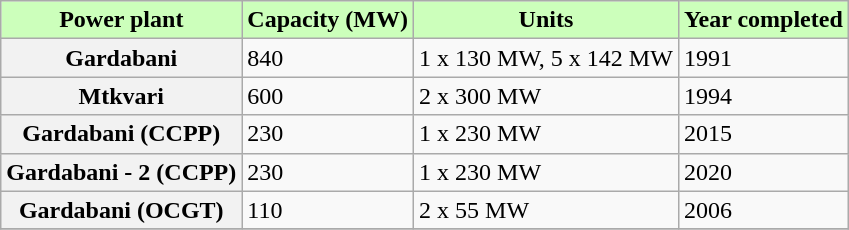<table class="wikitable sortable">
<tr>
<th style="background:#cfb;">Power plant</th>
<th style="background:#cfb;">Capacity (MW)</th>
<th style="background:#cfb;">Units</th>
<th style="background:#cfb;">Year completed</th>
</tr>
<tr>
<th>Gardabani</th>
<td>840</td>
<td>1 x 130 MW, 5 x 142 MW</td>
<td>1991</td>
</tr>
<tr>
<th>Mtkvari</th>
<td>600</td>
<td>2 x 300 MW</td>
<td>1994</td>
</tr>
<tr>
<th>Gardabani (CCPP)</th>
<td>230</td>
<td>1 x 230 MW</td>
<td>2015</td>
</tr>
<tr>
<th>Gardabani - 2 (CCPP)</th>
<td>230</td>
<td>1 x 230 MW</td>
<td>2020</td>
</tr>
<tr>
<th>Gardabani (OCGT)</th>
<td>110</td>
<td>2 x 55 MW</td>
<td>2006</td>
</tr>
<tr>
</tr>
</table>
